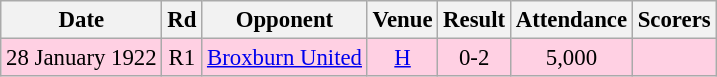<table class="wikitable sortable" style="font-size:95%; text-align:center">
<tr>
<th>Date</th>
<th>Rd</th>
<th>Opponent</th>
<th>Venue</th>
<th>Result</th>
<th>Attendance</th>
<th>Scorers</th>
</tr>
<tr bgcolor = "#ffd0e3">
<td>28 January 1922</td>
<td>R1</td>
<td><a href='#'>Broxburn United</a></td>
<td><a href='#'>H</a></td>
<td>0-2</td>
<td>5,000</td>
<td></td>
</tr>
</table>
